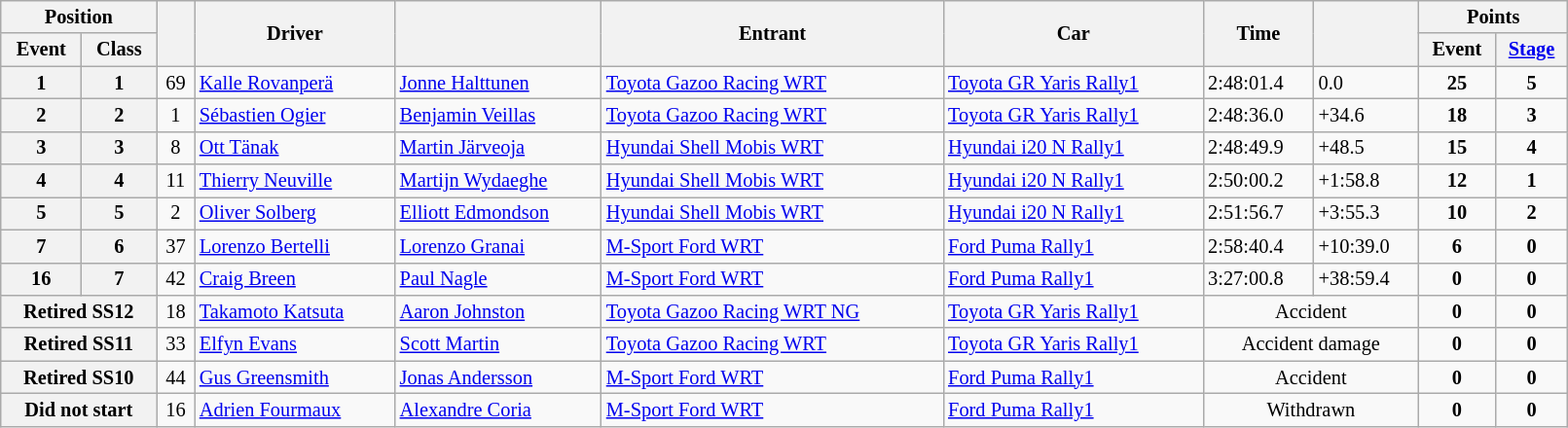<table class="wikitable" width=85% style="font-size:85%">
<tr>
<th colspan="2">Position</th>
<th rowspan="2"></th>
<th rowspan="2">Driver</th>
<th rowspan="2"></th>
<th rowspan="2">Entrant</th>
<th rowspan="2">Car</th>
<th rowspan="2">Time</th>
<th rowspan="2"></th>
<th colspan="2">Points</th>
</tr>
<tr>
<th>Event</th>
<th>Class</th>
<th>Event</th>
<th><a href='#'>Stage</a></th>
</tr>
<tr>
<th>1</th>
<th>1</th>
<td align="center">69</td>
<td><a href='#'>Kalle Rovanperä</a></td>
<td><a href='#'>Jonne Halttunen</a></td>
<td><a href='#'>Toyota Gazoo Racing WRT</a></td>
<td><a href='#'>Toyota GR Yaris Rally1</a></td>
<td>2:48:01.4</td>
<td>0.0</td>
<td align="center"><strong>25</strong></td>
<td align="center"><strong>5</strong></td>
</tr>
<tr>
<th>2</th>
<th>2</th>
<td align="center">1</td>
<td><a href='#'>Sébastien Ogier</a></td>
<td><a href='#'>Benjamin Veillas</a></td>
<td><a href='#'>Toyota Gazoo Racing WRT</a></td>
<td><a href='#'>Toyota GR Yaris Rally1</a></td>
<td>2:48:36.0</td>
<td>+34.6</td>
<td align="center"><strong>18</strong></td>
<td align="center"><strong>3</strong></td>
</tr>
<tr>
<th>3</th>
<th>3</th>
<td align="center">8</td>
<td><a href='#'>Ott Tänak</a></td>
<td><a href='#'>Martin Järveoja</a></td>
<td><a href='#'>Hyundai Shell Mobis WRT</a></td>
<td><a href='#'>Hyundai i20 N Rally1</a></td>
<td>2:48:49.9</td>
<td>+48.5</td>
<td align="center"><strong>15</strong></td>
<td align="center"><strong>4</strong></td>
</tr>
<tr>
<th>4</th>
<th>4</th>
<td align="center">11</td>
<td><a href='#'>Thierry Neuville</a></td>
<td><a href='#'>Martijn Wydaeghe</a></td>
<td><a href='#'>Hyundai Shell Mobis WRT</a></td>
<td><a href='#'>Hyundai i20 N Rally1</a></td>
<td>2:50:00.2</td>
<td>+1:58.8</td>
<td align="center"><strong>12</strong></td>
<td align="center"><strong>1</strong></td>
</tr>
<tr>
<th>5</th>
<th>5</th>
<td align="center">2</td>
<td><a href='#'>Oliver Solberg</a></td>
<td><a href='#'>Elliott Edmondson</a></td>
<td><a href='#'>Hyundai Shell Mobis WRT</a></td>
<td><a href='#'>Hyundai i20 N Rally1</a></td>
<td>2:51:56.7</td>
<td>+3:55.3</td>
<td align="center"><strong>10</strong></td>
<td align="center"><strong>2</strong></td>
</tr>
<tr>
<th>7</th>
<th>6</th>
<td align="center">37</td>
<td><a href='#'>Lorenzo Bertelli</a></td>
<td><a href='#'>Lorenzo Granai</a></td>
<td><a href='#'>M-Sport Ford WRT</a></td>
<td><a href='#'>Ford Puma Rally1</a></td>
<td>2:58:40.4</td>
<td>+10:39.0</td>
<td align="center"><strong>6</strong></td>
<td align="center"><strong>0</strong></td>
</tr>
<tr>
<th>16</th>
<th>7</th>
<td align="center">42</td>
<td><a href='#'>Craig Breen</a></td>
<td><a href='#'>Paul Nagle</a></td>
<td><a href='#'>M-Sport Ford WRT</a></td>
<td><a href='#'>Ford Puma Rally1</a></td>
<td>3:27:00.8</td>
<td>+38:59.4</td>
<td align="center"><strong>0</strong></td>
<td align="center"><strong>0</strong></td>
</tr>
<tr>
<th colspan="2">Retired SS12</th>
<td align="center">18</td>
<td><a href='#'>Takamoto Katsuta</a></td>
<td><a href='#'>Aaron Johnston</a></td>
<td><a href='#'>Toyota Gazoo Racing WRT NG</a></td>
<td><a href='#'>Toyota GR Yaris Rally1</a></td>
<td colspan="2" align="center">Accident</td>
<td align="center"><strong>0</strong></td>
<td align="center"><strong>0</strong></td>
</tr>
<tr>
<th colspan="2">Retired SS11</th>
<td align="center">33</td>
<td><a href='#'>Elfyn Evans</a></td>
<td><a href='#'>Scott Martin</a></td>
<td><a href='#'>Toyota Gazoo Racing WRT</a></td>
<td><a href='#'>Toyota GR Yaris Rally1</a></td>
<td colspan="2" align="center">Accident damage</td>
<td align="center"><strong>0</strong></td>
<td align="center"><strong>0</strong></td>
</tr>
<tr>
<th colspan="2">Retired SS10</th>
<td align="center">44</td>
<td><a href='#'>Gus Greensmith</a></td>
<td><a href='#'>Jonas Andersson</a></td>
<td><a href='#'>M-Sport Ford WRT</a></td>
<td><a href='#'>Ford Puma Rally1</a></td>
<td colspan="2" align="center">Accident</td>
<td align="center"><strong>0</strong></td>
<td align="center"><strong>0</strong></td>
</tr>
<tr>
<th colspan="2">Did not start</th>
<td align="center">16</td>
<td><a href='#'>Adrien Fourmaux</a></td>
<td><a href='#'>Alexandre Coria</a></td>
<td><a href='#'>M-Sport Ford WRT</a></td>
<td><a href='#'>Ford Puma Rally1</a></td>
<td colspan="2" align="center">Withdrawn</td>
<td align="center"><strong>0</strong></td>
<td align="center"><strong>0</strong></td>
</tr>
</table>
